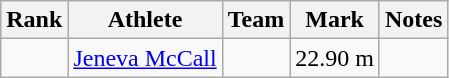<table class="wikitable sortable">
<tr>
<th>Rank</th>
<th>Athlete</th>
<th>Team</th>
<th>Mark</th>
<th>Notes</th>
</tr>
<tr>
<td align=center></td>
<td><a href='#'>Jeneva McCall</a></td>
<td></td>
<td>22.90 m</td>
<td></td>
</tr>
</table>
